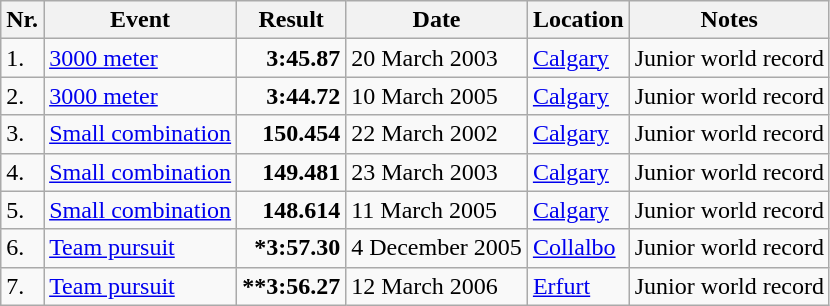<table class="wikitable">
<tr>
<th>Nr.</th>
<th>Event</th>
<th>Result</th>
<th>Date</th>
<th>Location</th>
<th>Notes</th>
</tr>
<tr>
<td>1.</td>
<td><a href='#'>3000 meter</a></td>
<td align=right><strong>3:45.87</strong></td>
<td>20 March 2003</td>
<td><a href='#'>Calgary</a></td>
<td>Junior world record</td>
</tr>
<tr>
<td>2.</td>
<td><a href='#'>3000 meter</a></td>
<td align=right><strong>3:44.72</strong></td>
<td>10 March 2005</td>
<td><a href='#'>Calgary</a></td>
<td>Junior world record</td>
</tr>
<tr>
<td>3.</td>
<td><a href='#'>Small combination</a></td>
<td align=right><strong>150.454</strong></td>
<td>22 March 2002</td>
<td><a href='#'>Calgary</a></td>
<td>Junior world record</td>
</tr>
<tr>
<td>4.</td>
<td><a href='#'>Small combination</a></td>
<td align=right><strong>149.481</strong></td>
<td>23 March 2003</td>
<td><a href='#'>Calgary</a></td>
<td>Junior world record</td>
</tr>
<tr>
<td>5.</td>
<td><a href='#'>Small combination</a></td>
<td align=right><strong>148.614</strong></td>
<td>11 March 2005</td>
<td><a href='#'>Calgary</a></td>
<td>Junior world record</td>
</tr>
<tr>
<td>6.</td>
<td><a href='#'>Team pursuit</a></td>
<td align=right><strong>*3:57.30</strong></td>
<td>4 December 2005</td>
<td><a href='#'>Collalbo</a></td>
<td>Junior world record</td>
</tr>
<tr>
<td>7.</td>
<td><a href='#'>Team pursuit</a></td>
<td align=right><strong>**3:56.27</strong></td>
<td>12 March 2006</td>
<td><a href='#'>Erfurt</a></td>
<td>Junior world record</td>
</tr>
</table>
